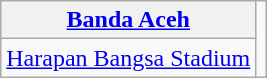<table class="wikitable">
<tr>
<th><a href='#'>Banda Aceh</a></th>
<td rowspan="2"><br></td>
</tr>
<tr>
<td><a href='#'>Harapan Bangsa Stadium</a></td>
</tr>
</table>
